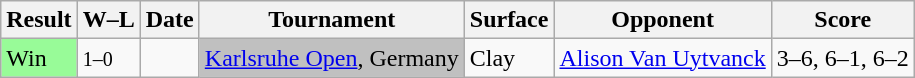<table class="sortable wikitable">
<tr>
<th>Result</th>
<th class="unsortable">W–L</th>
<th>Date</th>
<th>Tournament</th>
<th>Surface</th>
<th>Opponent</th>
<th class="unsortable">Score</th>
</tr>
<tr>
<td bgcolor=98FB98>Win</td>
<td><small>1–0</small></td>
<td><a href='#'></a></td>
<td bgcolor=silver><a href='#'>Karlsruhe Open</a>, Germany</td>
<td>Clay</td>
<td> <a href='#'>Alison Van Uytvanck</a></td>
<td>3–6, 6–1, 6–2</td>
</tr>
</table>
